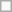<table class=wikitable>
<tr>
<td> </td>
</tr>
</table>
